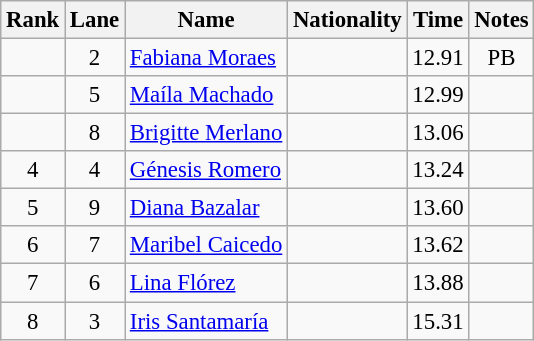<table class="wikitable sortable" style="text-align:center;font-size:95%">
<tr>
<th>Rank</th>
<th>Lane</th>
<th>Name</th>
<th>Nationality</th>
<th>Time</th>
<th>Notes</th>
</tr>
<tr>
<td></td>
<td>2</td>
<td align=left><a href='#'>Fabiana Moraes</a></td>
<td align=left></td>
<td>12.91</td>
<td>PB</td>
</tr>
<tr>
<td></td>
<td>5</td>
<td align=left><a href='#'>Maíla Machado</a></td>
<td align=left></td>
<td>12.99</td>
<td></td>
</tr>
<tr>
<td></td>
<td>8</td>
<td align=left><a href='#'>Brigitte Merlano</a></td>
<td align=left></td>
<td>13.06</td>
<td></td>
</tr>
<tr>
<td>4</td>
<td>4</td>
<td align=left><a href='#'>Génesis Romero</a></td>
<td align=left></td>
<td>13.24</td>
<td></td>
</tr>
<tr>
<td>5</td>
<td>9</td>
<td align=left><a href='#'>Diana Bazalar</a></td>
<td align=left></td>
<td>13.60</td>
<td></td>
</tr>
<tr>
<td>6</td>
<td>7</td>
<td align=left><a href='#'>Maribel Caicedo</a></td>
<td align=left></td>
<td>13.62</td>
<td></td>
</tr>
<tr>
<td>7</td>
<td>6</td>
<td align=left><a href='#'>Lina Flórez</a></td>
<td align=left></td>
<td>13.88</td>
<td></td>
</tr>
<tr>
<td>8</td>
<td>3</td>
<td align=left><a href='#'>Iris Santamaría</a></td>
<td align=left></td>
<td>15.31</td>
<td></td>
</tr>
</table>
